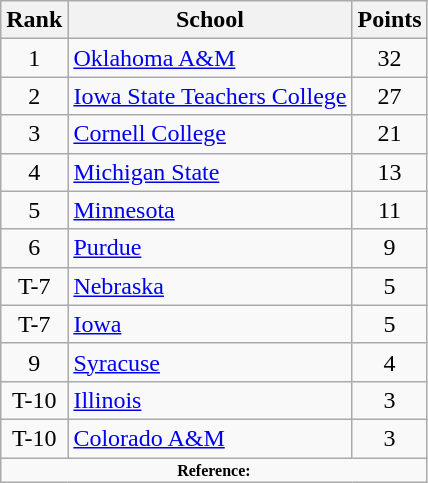<table class="wikitable" style="text-align:center">
<tr>
<th>Rank</th>
<th>School</th>
<th>Points</th>
</tr>
<tr>
<td>1</td>
<td align=left><a href='#'>Oklahoma A&M</a></td>
<td>32</td>
</tr>
<tr>
<td>2</td>
<td align=left><a href='#'>Iowa State Teachers College</a></td>
<td>27</td>
</tr>
<tr>
<td>3</td>
<td align=left><a href='#'>Cornell College</a></td>
<td>21</td>
</tr>
<tr>
<td>4</td>
<td align=left><a href='#'>Michigan State</a></td>
<td>13</td>
</tr>
<tr>
<td>5</td>
<td align=left><a href='#'>Minnesota</a></td>
<td>11</td>
</tr>
<tr>
<td>6</td>
<td align=left><a href='#'>Purdue</a></td>
<td>9</td>
</tr>
<tr>
<td>T-7</td>
<td align=left><a href='#'>Nebraska</a></td>
<td>5</td>
</tr>
<tr>
<td>T-7</td>
<td align=left><a href='#'>Iowa</a></td>
<td>5</td>
</tr>
<tr>
<td>9</td>
<td align=left><a href='#'>Syracuse</a></td>
<td>4</td>
</tr>
<tr>
<td>T-10</td>
<td align=left><a href='#'>Illinois</a></td>
<td>3</td>
</tr>
<tr>
<td>T-10</td>
<td align=left><a href='#'>Colorado A&M</a></td>
<td>3</td>
</tr>
<tr>
<td colspan="3"  style="font-size:8pt; text-align:center;"><strong>Reference:</strong></td>
</tr>
</table>
